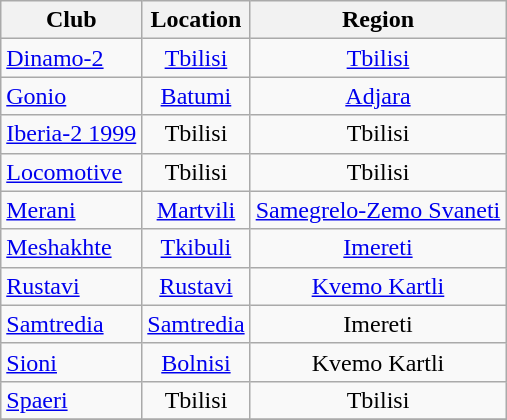<table class="wikitable sortable" style="text-align:center;">
<tr>
<th>Club</th>
<th>Location</th>
<th>Region</th>
</tr>
<tr>
<td style="text-align:left;"><a href='#'>Dinamo-2</a></td>
<td><a href='#'>Tbilisi</a></td>
<td><a href='#'>Tbilisi</a></td>
</tr>
<tr>
<td style="text-align:left;"><a href='#'>Gonio</a></td>
<td><a href='#'>Batumi</a></td>
<td><a href='#'>Adjara</a></td>
</tr>
<tr>
<td style="text-align:left;"><a href='#'>Iberia-2 1999</a></td>
<td>Tbilisi</td>
<td>Tbilisi</td>
</tr>
<tr>
<td style="text-align:left;"><a href='#'>Locomotive</a></td>
<td>Tbilisi</td>
<td>Tbilisi</td>
</tr>
<tr>
<td style="text-align:left;"><a href='#'>Merani</a></td>
<td><a href='#'>Martvili</a></td>
<td><a href='#'>Samegrelo-Zemo Svaneti</a></td>
</tr>
<tr>
<td style="text-align:left;"><a href='#'> Meshakhte</a></td>
<td><a href='#'>Tkibuli</a></td>
<td><a href='#'>Imereti</a></td>
</tr>
<tr>
<td style="text-align:left;"><a href='#'>Rustavi</a></td>
<td><a href='#'>Rustavi</a></td>
<td><a href='#'>Kvemo Kartli</a></td>
</tr>
<tr>
<td style="text-align:left;"><a href='#'>Samtredia</a></td>
<td><a href='#'>Samtredia</a></td>
<td>Imereti</td>
</tr>
<tr>
<td style="text-align:left;"><a href='#'>Sioni</a></td>
<td><a href='#'>Bolnisi</a></td>
<td>Kvemo Kartli</td>
</tr>
<tr>
<td style="text-align:left;"><a href='#'>Spaeri</a></td>
<td>Tbilisi</td>
<td>Tbilisi</td>
</tr>
<tr>
</tr>
</table>
